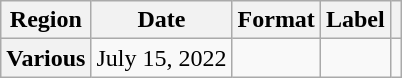<table class="wikitable plainrowheaders">
<tr>
<th scope="col">Region</th>
<th scope="col">Date</th>
<th scope="col">Format</th>
<th scope="col">Label</th>
<th scope="col"></th>
</tr>
<tr>
<th scope="row">Various</th>
<td>July 15, 2022</td>
<td></td>
<td></td>
<td style="text-align:center"></td>
</tr>
</table>
